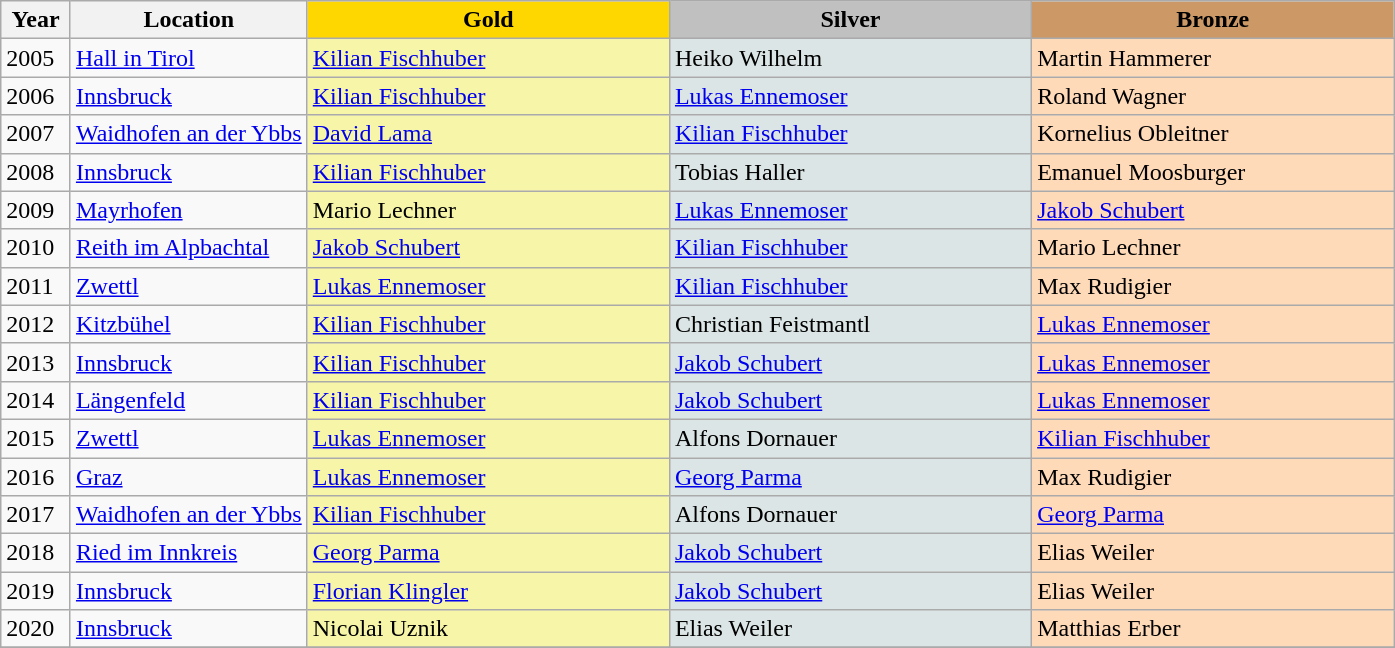<table class="wikitable sortable">
<tr>
<th class="hintergrundfarbe6" style="width:5%;">Year</th>
<th class="hintergrundfarbe6" style="width:17%;">Location</th>
<th style="background-color:gold; width:26%;">Gold</th>
<th style="background-color:silver; width:26%;">Silver</th>
<th style="background-color:#CC9966; width:26%;">Bronze</th>
</tr>
<tr>
<td>2005</td>
<td><a href='#'>Hall in Tirol</a></td>
<td bgcolor="#F7F6A8"><a href='#'>Kilian Fischhuber</a></td>
<td bgcolor="#DCE5E5">Heiko Wilhelm</td>
<td bgcolor="#FFDAB9">Martin Hammerer</td>
</tr>
<tr>
<td>2006</td>
<td><a href='#'>Innsbruck</a></td>
<td bgcolor="#F7F6A8"><a href='#'>Kilian Fischhuber</a></td>
<td bgcolor="#DCE5E5"><a href='#'>Lukas Ennemoser</a></td>
<td bgcolor="#FFDAB9">Roland Wagner</td>
</tr>
<tr>
<td>2007</td>
<td><a href='#'>Waidhofen an der Ybbs</a></td>
<td bgcolor="#F7F6A8"><a href='#'>David Lama</a></td>
<td bgcolor="#DCE5E5"><a href='#'>Kilian Fischhuber</a></td>
<td bgcolor="#FFDAB9">Kornelius Obleitner</td>
</tr>
<tr>
<td>2008</td>
<td><a href='#'>Innsbruck</a></td>
<td bgcolor="#F7F6A8"><a href='#'>Kilian Fischhuber</a></td>
<td bgcolor="#DCE5E5">Tobias Haller</td>
<td bgcolor="#FFDAB9">Emanuel Moosburger</td>
</tr>
<tr>
<td>2009</td>
<td><a href='#'>Mayrhofen</a></td>
<td bgcolor="#F7F6A8">Mario Lechner</td>
<td bgcolor="#DCE5E5"><a href='#'>Lukas Ennemoser</a></td>
<td bgcolor="#FFDAB9"><a href='#'>Jakob Schubert</a></td>
</tr>
<tr>
<td>2010</td>
<td><a href='#'>Reith im Alpbachtal</a></td>
<td bgcolor="#F7F6A8"><a href='#'>Jakob Schubert</a></td>
<td bgcolor="#DCE5E5"><a href='#'>Kilian Fischhuber</a></td>
<td bgcolor="#FFDAB9">Mario Lechner</td>
</tr>
<tr>
<td>2011</td>
<td><a href='#'>Zwettl</a></td>
<td bgcolor="#F7F6A8"><a href='#'>Lukas Ennemoser</a></td>
<td bgcolor="#DCE5E5"><a href='#'>Kilian Fischhuber</a></td>
<td bgcolor="#FFDAB9">Max Rudigier</td>
</tr>
<tr>
<td>2012</td>
<td><a href='#'>Kitzbühel</a></td>
<td bgcolor="#F7F6A8"><a href='#'>Kilian Fischhuber</a></td>
<td bgcolor="#DCE5E5">Christian Feistmantl</td>
<td bgcolor="#FFDAB9"><a href='#'>Lukas Ennemoser</a></td>
</tr>
<tr>
<td>2013</td>
<td><a href='#'>Innsbruck</a></td>
<td bgcolor="#F7F6A8"><a href='#'>Kilian Fischhuber</a></td>
<td bgcolor="#DCE5E5"><a href='#'>Jakob Schubert</a></td>
<td bgcolor="#FFDAB9"><a href='#'>Lukas Ennemoser</a></td>
</tr>
<tr>
<td>2014</td>
<td><a href='#'>Längenfeld</a></td>
<td bgcolor="#F7F6A8"><a href='#'>Kilian Fischhuber</a></td>
<td bgcolor="#DCE5E5"><a href='#'>Jakob Schubert</a></td>
<td bgcolor="#FFDAB9"><a href='#'>Lukas Ennemoser</a></td>
</tr>
<tr>
<td>2015</td>
<td><a href='#'>Zwettl</a></td>
<td bgcolor="#F7F6A8"><a href='#'>Lukas Ennemoser</a></td>
<td bgcolor="#DCE5E5">Alfons Dornauer</td>
<td bgcolor="#FFDAB9"><a href='#'>Kilian Fischhuber</a></td>
</tr>
<tr>
<td>2016</td>
<td><a href='#'>Graz</a></td>
<td bgcolor="#F7F6A8"><a href='#'>Lukas Ennemoser</a></td>
<td bgcolor="#DCE5E5"><a href='#'>Georg Parma</a></td>
<td bgcolor="#FFDAB9">Max Rudigier</td>
</tr>
<tr>
<td>2017</td>
<td><a href='#'>Waidhofen an der Ybbs</a></td>
<td bgcolor="#F7F6A8"><a href='#'>Kilian Fischhuber</a></td>
<td bgcolor="#DCE5E5">Alfons Dornauer</td>
<td bgcolor="#FFDAB9"><a href='#'>Georg Parma</a></td>
</tr>
<tr>
<td>2018</td>
<td><a href='#'>Ried im Innkreis</a></td>
<td bgcolor="#F7F6A8"><a href='#'>Georg Parma</a></td>
<td bgcolor="#DCE5E5"><a href='#'>Jakob Schubert</a></td>
<td bgcolor="#FFDAB9">Elias Weiler</td>
</tr>
<tr>
<td>2019</td>
<td><a href='#'>Innsbruck</a></td>
<td bgcolor="#F7F6A8"><a href='#'>Florian Klingler</a></td>
<td bgcolor="#DCE5E5"><a href='#'>Jakob Schubert</a></td>
<td bgcolor="#FFDAB9">Elias Weiler</td>
</tr>
<tr>
<td>2020</td>
<td><a href='#'>Innsbruck</a></td>
<td bgcolor="#F7F6A8">Nicolai Uznik</td>
<td bgcolor="#DCE5E5">Elias Weiler</td>
<td bgcolor="#FFDAB9">Matthias Erber</td>
</tr>
<tr>
</tr>
</table>
